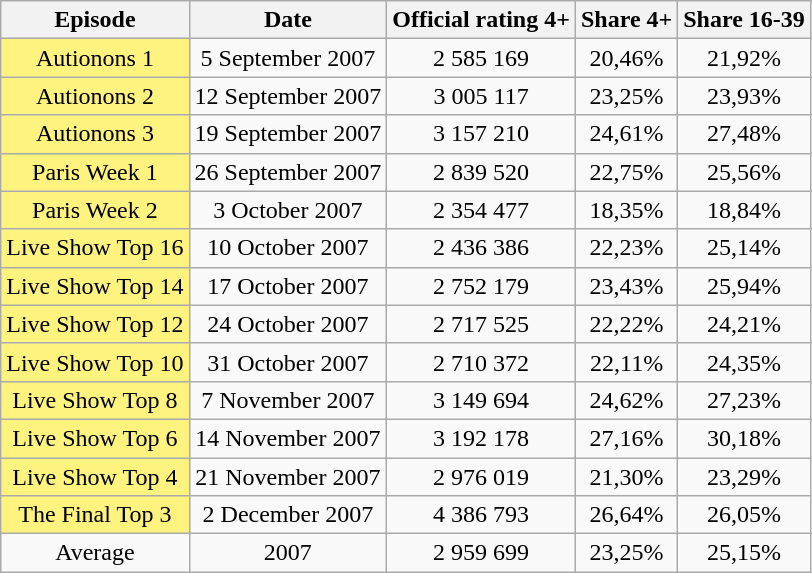<table class="wikitable" style="font-size:100%; text-align:center">
<tr>
<th>Episode</th>
<th>Date</th>
<th>Official rating 4+</th>
<th>Share 4+</th>
<th>Share 16-39</th>
</tr>
<tr>
<td style="background:#FFF380">Autionons 1</td>
<td>5 September 2007</td>
<td>2 585 169</td>
<td>20,46%</td>
<td>21,92%</td>
</tr>
<tr>
<td style="background:#FFF380">Autionons 2</td>
<td>12 September 2007</td>
<td>3 005 117</td>
<td>23,25%</td>
<td>23,93%</td>
</tr>
<tr>
<td style="background:#FFF380">Autionons 3</td>
<td>19 September 2007</td>
<td>3 157 210</td>
<td>24,61%</td>
<td>27,48%</td>
</tr>
<tr>
<td style="background:#FFF380">Paris Week 1</td>
<td>26 September 2007</td>
<td>2 839 520</td>
<td>22,75%</td>
<td>25,56%</td>
</tr>
<tr>
<td style="background:#FFF380">Paris Week 2</td>
<td>3 October 2007</td>
<td>2 354 477</td>
<td>18,35%</td>
<td>18,84%</td>
</tr>
<tr>
<td style="background:#FFF380">Live Show Top 16</td>
<td>10 October 2007</td>
<td>2 436 386</td>
<td>22,23%</td>
<td>25,14%</td>
</tr>
<tr>
<td style="background:#FFF380">Live Show Top 14</td>
<td>17 October 2007</td>
<td>2 752 179</td>
<td>23,43%</td>
<td>25,94%</td>
</tr>
<tr>
<td style="background:#FFF380">Live Show Top 12</td>
<td>24 October 2007</td>
<td>2 717 525</td>
<td>22,22%</td>
<td>24,21%</td>
</tr>
<tr>
<td style="background:#FFF380">Live Show Top 10</td>
<td>31 October 2007</td>
<td>2 710 372</td>
<td>22,11%</td>
<td>24,35%</td>
</tr>
<tr>
<td style="background:#FFF380">Live Show Top 8</td>
<td>7 November 2007</td>
<td>3 149 694</td>
<td>24,62%</td>
<td>27,23%</td>
</tr>
<tr>
<td style="background:#FFF380">Live Show Top 6</td>
<td>14 November 2007</td>
<td>3 192 178</td>
<td>27,16%</td>
<td>30,18%</td>
</tr>
<tr>
<td style="background:#FFF380">Live Show Top 4</td>
<td>21 November 2007</td>
<td>2 976 019</td>
<td>21,30%</td>
<td>23,29%</td>
</tr>
<tr>
<td style="background:#FFF380">The Final Top 3</td>
<td>2 December 2007</td>
<td>4 386 793</td>
<td>26,64%</td>
<td>26,05%</td>
</tr>
<tr>
<td>Average</td>
<td>2007</td>
<td>2 959 699</td>
<td>23,25%</td>
<td>25,15%</td>
</tr>
</table>
